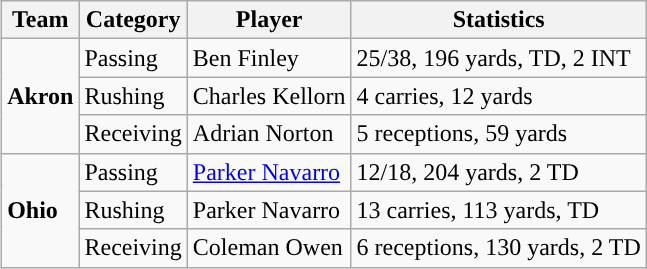<table class="wikitable" style="float: right;">
<tr>
<th>Team</th>
<th>Category</th>
<th>Player</th>
<th>Statistics</th>
</tr>
<tr>
<td rowspan=3><strong>Akron</strong></td>
<td>Passing</td>
<td>Ben Finley</td>
<td>25/38, 196 yards, TD, 2 INT</td>
</tr>
<tr>
<td>Rushing</td>
<td>Charles Kellorn</td>
<td>4 carries, 12 yards</td>
</tr>
<tr>
<td>Receiving</td>
<td>Adrian Norton</td>
<td>5 receptions, 59 yards</td>
</tr>
<tr>
<td rowspan=3><strong>Ohio</strong></td>
<td>Passing</td>
<td><a href='#'>Parker Navarro</a></td>
<td>12/18, 204 yards, 2 TD</td>
</tr>
<tr>
<td>Rushing</td>
<td>Parker Navarro</td>
<td>13 carries, 113 yards, TD</td>
</tr>
<tr>
<td>Receiving</td>
<td>Coleman Owen</td>
<td>6 receptions, 130 yards, 2 TD</td>
</tr>
</table>
